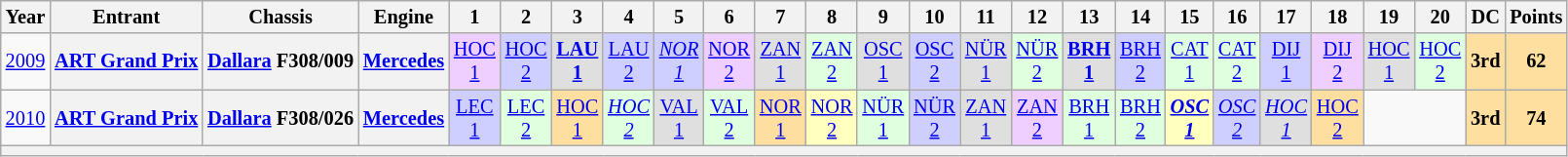<table class="wikitable" style="text-align:center; font-size:85%">
<tr>
<th>Year</th>
<th>Entrant</th>
<th>Chassis</th>
<th>Engine</th>
<th>1</th>
<th>2</th>
<th>3</th>
<th>4</th>
<th>5</th>
<th>6</th>
<th>7</th>
<th>8</th>
<th>9</th>
<th>10</th>
<th>11</th>
<th>12</th>
<th>13</th>
<th>14</th>
<th>15</th>
<th>16</th>
<th>17</th>
<th>18</th>
<th>19</th>
<th>20</th>
<th>DC</th>
<th>Points</th>
</tr>
<tr>
<td id=2009R><a href='#'>2009</a></td>
<th nowrap><a href='#'>ART Grand Prix</a></th>
<th nowrap><a href='#'>Dallara</a> F308/009</th>
<th><a href='#'>Mercedes</a></th>
<td style="background:#EFCFFF;"><a href='#'>HOC<br>1</a><br></td>
<td style="background:#CFCFFF;"><a href='#'>HOC<br>2</a><br></td>
<td style="background:#DFDFDF;"><strong><a href='#'>LAU<br>1</a></strong><br></td>
<td style="background:#CFCFFF;"><a href='#'>LAU<br>2</a><br></td>
<td style="background:#CFCFFF;"><em><a href='#'>NOR<br>1</a></em><br></td>
<td style="background:#EFCFFF;"><a href='#'>NOR<br>2</a><br></td>
<td style="background:#DFDFDF;"><a href='#'>ZAN<br>1</a><br></td>
<td style="background:#DFFFDF;"><a href='#'>ZAN<br>2</a><br></td>
<td style="background:#DFDFDF;"><a href='#'>OSC<br>1</a><br></td>
<td style="background:#CFCFFF;"><a href='#'>OSC<br>2</a><br></td>
<td style="background:#DFDFDF;"><a href='#'>NÜR<br>1</a><br></td>
<td style="background:#DFFFDF;"><a href='#'>NÜR<br>2</a><br></td>
<td style="background:#DFDFDF;"><strong><a href='#'>BRH<br>1</a></strong><br></td>
<td style="background:#CFCFFF;"><a href='#'>BRH<br>2</a><br></td>
<td style="background:#DFFFDF;"><a href='#'>CAT<br>1</a><br></td>
<td style="background:#DFFFDF;"><a href='#'>CAT<br>2</a><br></td>
<td style="background:#CFCFFF;"><a href='#'>DIJ<br>1</a><br></td>
<td style="background:#EFCFFF;"><a href='#'>DIJ<br>2</a><br></td>
<td style="background:#DFDFDF;"><a href='#'>HOC<br>1</a><br></td>
<td style="background:#DFFFDF;"><a href='#'>HOC<br>2</a><br></td>
<td style="background:#FFDF9F;"><strong>3rd</strong></td>
<td style="background:#FFDF9F;"><strong>62</strong></td>
</tr>
<tr>
<td id=2010R><a href='#'>2010</a></td>
<th nowrap><a href='#'>ART Grand Prix</a></th>
<th nowrap><a href='#'>Dallara</a> F308/026</th>
<th><a href='#'>Mercedes</a></th>
<td style="background:#CFCFFF;"><a href='#'>LEC<br>1</a><br></td>
<td style="background:#DFFFDF;"><a href='#'>LEC<br>2</a><br></td>
<td style="background:#FFDF9F;"><a href='#'>HOC<br>1</a><br></td>
<td style="background:#DFFFDF;"><em><a href='#'>HOC<br>2</a></em><br></td>
<td style="background:#DFDFDF;"><a href='#'>VAL<br>1</a><br></td>
<td style="background:#DFFFDF;"><a href='#'>VAL<br>2</a><br></td>
<td style="background:#FFDF9F;"><a href='#'>NOR<br>1</a><br></td>
<td style="background:#FFFFbF;"><a href='#'>NOR<br>2</a><br></td>
<td style="background:#DFFFDF;"><a href='#'>NÜR<br>1</a><br></td>
<td style="background:#CFCFFF;"><a href='#'>NÜR<br>2</a><br></td>
<td style="background:#DFDFDF;"><a href='#'>ZAN<br>1</a><br></td>
<td style="background:#EFCFFF;"><a href='#'>ZAN<br>2</a><br></td>
<td style="background:#DFFFDF;"><a href='#'>BRH<br>1</a><br></td>
<td style="background:#DFFFDF;"><a href='#'>BRH<br>2</a><br></td>
<td style="background:#FFFFbF;"><strong><em><a href='#'>OSC<br>1</a></em></strong><br></td>
<td style="background:#CFCFFF;"><em><a href='#'>OSC<br>2</a></em><br></td>
<td style="background:#DFDFDF;"><em><a href='#'>HOC<br>1</a></em><br></td>
<td style="background:#FFDF9F;"><a href='#'>HOC<br>2</a><br></td>
<td colspan=2></td>
<td style="background:#FFDF9F;"><strong>3rd</strong></td>
<td style="background:#FFDF9F;"><strong>74</strong></td>
</tr>
<tr>
<th colspan="26"></th>
</tr>
</table>
